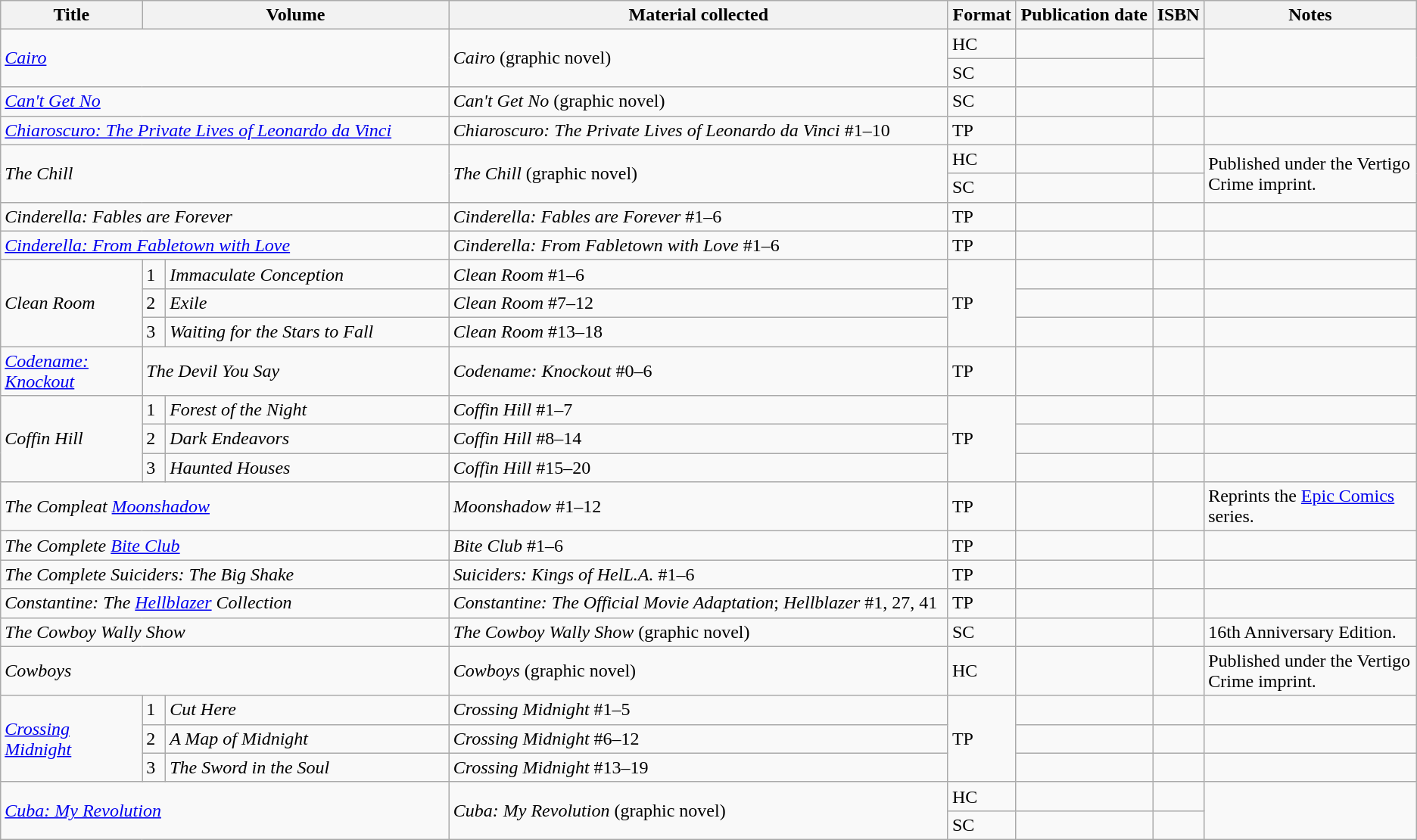<table class="wikitable">
<tr>
<th width="10%">Title</th>
<th colspan="2">Volume</th>
<th>Material collected</th>
<th>Format</th>
<th>Publication date</th>
<th>ISBN</th>
<th width="15%">Notes</th>
</tr>
<tr>
<td colspan="3" rowspan="2"><em><a href='#'>Cairo</a></em></td>
<td rowspan="2"><em>Cairo</em> (graphic novel)</td>
<td>HC</td>
<td></td>
<td></td>
<td rowspan="2"></td>
</tr>
<tr>
<td>SC</td>
<td></td>
<td></td>
</tr>
<tr>
<td colspan="3"><em><a href='#'>Can't Get No</a></em></td>
<td><em>Can't Get No</em> (graphic novel)</td>
<td>SC</td>
<td></td>
<td></td>
<td></td>
</tr>
<tr>
<td colspan="3"><em><a href='#'>Chiaroscuro: The Private Lives of Leonardo da Vinci</a></em></td>
<td><em>Chiaroscuro: The Private Lives of Leonardo da Vinci</em> #1–10</td>
<td>TP</td>
<td></td>
<td></td>
<td></td>
</tr>
<tr>
<td colspan="3" rowspan="2"><em>The Chill</em></td>
<td rowspan="2"><em>The Chill</em> (graphic novel)</td>
<td>HC</td>
<td></td>
<td></td>
<td rowspan="2">Published under the Vertigo Crime imprint.</td>
</tr>
<tr>
<td>SC</td>
<td></td>
<td></td>
</tr>
<tr>
<td colspan="3"><em>Cinderella: Fables are Forever</em></td>
<td><em>Cinderella: Fables are Forever</em> #1–6</td>
<td>TP</td>
<td></td>
<td></td>
<td></td>
</tr>
<tr>
<td colspan="3"><em><a href='#'>Cinderella: From Fabletown with Love</a></em></td>
<td><em>Cinderella: From Fabletown with Love</em> #1–6</td>
<td>TP</td>
<td></td>
<td></td>
<td></td>
</tr>
<tr>
<td rowspan="3"><em>Clean Room</em></td>
<td>1</td>
<td><em>Immaculate Conception</em></td>
<td><em>Clean Room</em> #1–6</td>
<td rowspan="3">TP</td>
<td></td>
<td></td>
<td></td>
</tr>
<tr>
<td>2</td>
<td><em>Exile</em></td>
<td><em>Clean Room</em> #7–12</td>
<td></td>
<td></td>
<td></td>
</tr>
<tr>
<td>3</td>
<td><em>Waiting for the Stars to Fall</em></td>
<td><em>Clean Room</em> #13–18</td>
<td></td>
<td></td>
<td></td>
</tr>
<tr>
<td><em><a href='#'>Codename: Knockout</a></em></td>
<td colspan="2"><em>The Devil You Say</em></td>
<td><em>Codename: Knockout</em> #0–6</td>
<td>TP</td>
<td></td>
<td></td>
<td></td>
</tr>
<tr>
<td rowspan="3"><em>Coffin Hill</em></td>
<td>1</td>
<td><em>Forest of the Night</em></td>
<td><em>Coffin Hill</em> #1–7</td>
<td rowspan="3">TP</td>
<td></td>
<td></td>
<td></td>
</tr>
<tr>
<td>2</td>
<td><em>Dark Endeavors</em></td>
<td><em>Coffin Hill</em> #8–14</td>
<td></td>
<td></td>
<td></td>
</tr>
<tr>
<td>3</td>
<td><em>Haunted Houses</em></td>
<td><em>Coffin Hill</em> #15–20</td>
<td></td>
<td></td>
<td></td>
</tr>
<tr>
<td colspan="3"><em>The Compleat <a href='#'>Moonshadow</a></em></td>
<td><em>Moonshadow</em> #1–12</td>
<td>TP</td>
<td></td>
<td></td>
<td>Reprints the <a href='#'>Epic Comics</a> series.</td>
</tr>
<tr>
<td colspan="3"><em>The Complete <a href='#'>Bite Club</a></em></td>
<td><em>Bite Club</em> #1–6</td>
<td>TP</td>
<td></td>
<td></td>
<td></td>
</tr>
<tr>
<td colspan="3"><em>The Complete Suiciders: The Big Shake</em></td>
<td><em>Suiciders: Kings of HelL.A.</em> #1–6</td>
<td>TP</td>
<td></td>
<td></td>
<td></td>
</tr>
<tr>
<td colspan="3"><em>Constantine: The <a href='#'>Hellblazer</a> Collection</em></td>
<td><em>Constantine: The Official Movie Adaptation</em>; <em>Hellblazer</em> #1, 27, 41</td>
<td>TP</td>
<td></td>
<td></td>
<td></td>
</tr>
<tr>
<td colspan="3"><em>The Cowboy Wally Show</em></td>
<td><em>The Cowboy Wally Show</em> (graphic novel)</td>
<td>SC</td>
<td></td>
<td></td>
<td>16th Anniversary Edition.</td>
</tr>
<tr>
<td colspan="3"><em>Cowboys</em></td>
<td><em>Cowboys</em> (graphic novel)</td>
<td>HC</td>
<td></td>
<td></td>
<td>Published under the Vertigo Crime imprint.</td>
</tr>
<tr>
<td rowspan="3"><em><a href='#'>Crossing Midnight</a></em></td>
<td>1</td>
<td><em>Cut Here</em></td>
<td><em>Crossing Midnight</em> #1–5</td>
<td rowspan="3">TP</td>
<td></td>
<td></td>
<td></td>
</tr>
<tr>
<td>2</td>
<td><em>A Map of Midnight</em></td>
<td><em>Crossing Midnight</em> #6–12</td>
<td></td>
<td></td>
<td></td>
</tr>
<tr>
<td>3</td>
<td><em>The Sword in the Soul</em></td>
<td><em>Crossing Midnight</em> #13–19</td>
<td></td>
<td></td>
<td></td>
</tr>
<tr>
<td colspan="3" rowspan="2"><em><a href='#'>Cuba: My Revolution</a></em></td>
<td rowspan="2"><em>Cuba: My Revolution</em> (graphic novel)</td>
<td>HC</td>
<td></td>
<td></td>
<td rowspan="2"></td>
</tr>
<tr>
<td>SC</td>
<td></td>
<td></td>
</tr>
</table>
